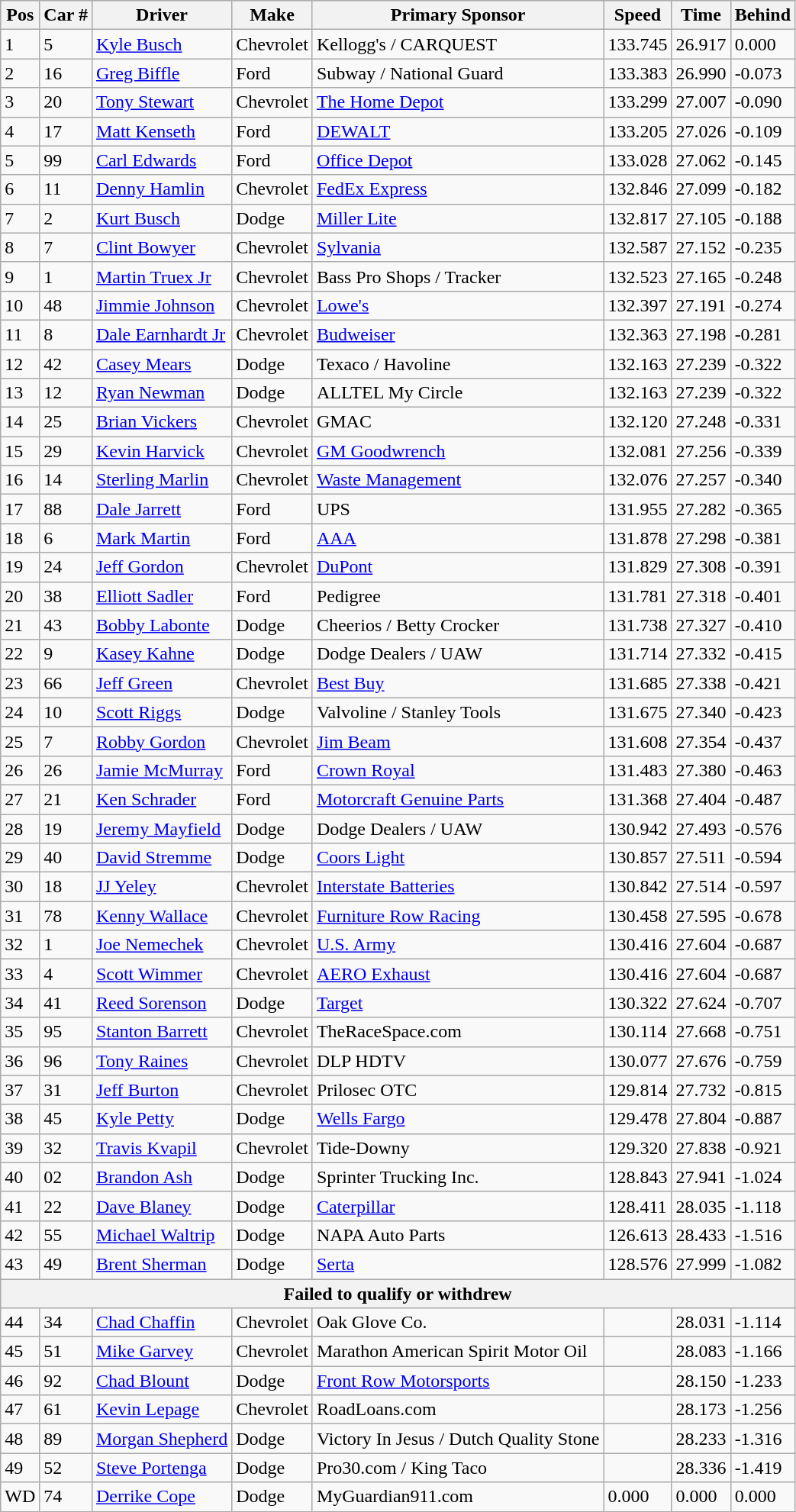<table class="wikitable">
<tr>
<th colspan="1" rowspan="1">Pos</th>
<th colspan="1" rowspan="1">Car #</th>
<th colspan="1" rowspan="1">Driver</th>
<th colspan="1" rowspan="1">Make</th>
<th colspan="1" rowspan="1">Primary Sponsor</th>
<th colspan="1" rowspan="1">Speed</th>
<th colspan="1" rowspan="1">Time</th>
<th colspan="1" rowspan="1">Behind</th>
</tr>
<tr>
<td>1</td>
<td>5</td>
<td><a href='#'>Kyle Busch</a></td>
<td>Chevrolet</td>
<td>Kellogg's / CARQUEST</td>
<td>133.745</td>
<td>26.917</td>
<td>0.000</td>
</tr>
<tr>
<td>2</td>
<td>16</td>
<td><a href='#'>Greg Biffle</a></td>
<td>Ford</td>
<td>Subway / National Guard</td>
<td>133.383</td>
<td>26.990</td>
<td>-0.073</td>
</tr>
<tr>
<td>3</td>
<td>20</td>
<td><a href='#'>Tony Stewart</a></td>
<td>Chevrolet</td>
<td><a href='#'>The Home Depot</a></td>
<td>133.299</td>
<td>27.007</td>
<td>-0.090</td>
</tr>
<tr>
<td>4</td>
<td>17</td>
<td><a href='#'>Matt Kenseth</a></td>
<td>Ford</td>
<td><a href='#'>DEWALT</a></td>
<td>133.205</td>
<td>27.026</td>
<td>-0.109</td>
</tr>
<tr>
<td>5</td>
<td>99</td>
<td><a href='#'>Carl Edwards</a></td>
<td>Ford</td>
<td><a href='#'>Office Depot</a></td>
<td>133.028</td>
<td>27.062</td>
<td>-0.145</td>
</tr>
<tr>
<td>6</td>
<td>11</td>
<td><a href='#'>Denny Hamlin</a></td>
<td>Chevrolet</td>
<td><a href='#'>FedEx Express</a></td>
<td>132.846</td>
<td>27.099</td>
<td>-0.182</td>
</tr>
<tr>
<td>7</td>
<td>2</td>
<td><a href='#'>Kurt Busch</a></td>
<td>Dodge</td>
<td><a href='#'>Miller Lite</a></td>
<td>132.817</td>
<td>27.105</td>
<td>-0.188</td>
</tr>
<tr>
<td>8</td>
<td>7</td>
<td><a href='#'>Clint Bowyer</a></td>
<td>Chevrolet</td>
<td><a href='#'>Sylvania</a></td>
<td>132.587</td>
<td>27.152</td>
<td>-0.235</td>
</tr>
<tr>
<td>9</td>
<td>1</td>
<td><a href='#'>Martin Truex Jr</a></td>
<td>Chevrolet</td>
<td>Bass Pro Shops / Tracker</td>
<td>132.523</td>
<td>27.165</td>
<td>-0.248</td>
</tr>
<tr>
<td>10</td>
<td>48</td>
<td><a href='#'>Jimmie Johnson</a></td>
<td>Chevrolet</td>
<td><a href='#'>Lowe's</a></td>
<td>132.397</td>
<td>27.191</td>
<td>-0.274</td>
</tr>
<tr>
<td>11</td>
<td>8</td>
<td><a href='#'>Dale Earnhardt Jr</a></td>
<td>Chevrolet</td>
<td><a href='#'>Budweiser</a></td>
<td>132.363</td>
<td>27.198</td>
<td>-0.281</td>
</tr>
<tr>
<td>12</td>
<td>42</td>
<td><a href='#'>Casey Mears</a></td>
<td>Dodge</td>
<td>Texaco / Havoline</td>
<td>132.163</td>
<td>27.239</td>
<td>-0.322</td>
</tr>
<tr>
<td>13</td>
<td>12</td>
<td><a href='#'>Ryan Newman</a></td>
<td>Dodge</td>
<td>ALLTEL My Circle</td>
<td>132.163</td>
<td>27.239</td>
<td>-0.322</td>
</tr>
<tr>
<td>14</td>
<td>25</td>
<td><a href='#'>Brian Vickers</a></td>
<td>Chevrolet</td>
<td>GMAC</td>
<td>132.120</td>
<td>27.248</td>
<td>-0.331</td>
</tr>
<tr>
<td>15</td>
<td>29</td>
<td><a href='#'>Kevin Harvick</a></td>
<td>Chevrolet</td>
<td><a href='#'>GM Goodwrench</a></td>
<td>132.081</td>
<td>27.256</td>
<td>-0.339</td>
</tr>
<tr>
<td>16</td>
<td>14</td>
<td><a href='#'>Sterling Marlin</a></td>
<td>Chevrolet</td>
<td><a href='#'>Waste Management</a></td>
<td>132.076</td>
<td>27.257</td>
<td>-0.340</td>
</tr>
<tr>
<td>17</td>
<td>88</td>
<td><a href='#'>Dale Jarrett</a></td>
<td>Ford</td>
<td>UPS</td>
<td>131.955</td>
<td>27.282</td>
<td>-0.365</td>
</tr>
<tr>
<td>18</td>
<td>6</td>
<td><a href='#'>Mark Martin</a></td>
<td>Ford</td>
<td><a href='#'>AAA</a></td>
<td>131.878</td>
<td>27.298</td>
<td>-0.381</td>
</tr>
<tr>
<td>19</td>
<td>24</td>
<td><a href='#'>Jeff Gordon</a></td>
<td>Chevrolet</td>
<td><a href='#'>DuPont</a></td>
<td>131.829</td>
<td>27.308</td>
<td>-0.391</td>
</tr>
<tr>
<td>20</td>
<td>38</td>
<td><a href='#'>Elliott Sadler</a></td>
<td>Ford</td>
<td>Pedigree</td>
<td>131.781</td>
<td>27.318</td>
<td>-0.401</td>
</tr>
<tr>
<td>21</td>
<td>43</td>
<td><a href='#'>Bobby Labonte</a></td>
<td>Dodge</td>
<td>Cheerios / Betty Crocker</td>
<td>131.738</td>
<td>27.327</td>
<td>-0.410</td>
</tr>
<tr>
<td>22</td>
<td>9</td>
<td><a href='#'>Kasey Kahne</a></td>
<td>Dodge</td>
<td>Dodge Dealers / UAW</td>
<td>131.714</td>
<td>27.332</td>
<td>-0.415</td>
</tr>
<tr>
<td>23</td>
<td>66</td>
<td><a href='#'>Jeff Green</a></td>
<td>Chevrolet</td>
<td><a href='#'>Best Buy</a></td>
<td>131.685</td>
<td>27.338</td>
<td>-0.421</td>
</tr>
<tr>
<td>24</td>
<td>10</td>
<td><a href='#'>Scott Riggs</a></td>
<td>Dodge</td>
<td>Valvoline / Stanley Tools</td>
<td>131.675</td>
<td>27.340</td>
<td>-0.423</td>
</tr>
<tr>
<td>25</td>
<td>7</td>
<td><a href='#'>Robby Gordon</a></td>
<td>Chevrolet</td>
<td><a href='#'>Jim Beam</a></td>
<td>131.608</td>
<td>27.354</td>
<td>-0.437</td>
</tr>
<tr>
<td>26</td>
<td>26</td>
<td><a href='#'>Jamie McMurray</a></td>
<td>Ford</td>
<td><a href='#'>Crown Royal</a></td>
<td>131.483</td>
<td>27.380</td>
<td>-0.463</td>
</tr>
<tr>
<td>27</td>
<td>21</td>
<td><a href='#'>Ken Schrader</a></td>
<td>Ford</td>
<td><a href='#'>Motorcraft Genuine Parts</a></td>
<td>131.368</td>
<td>27.404</td>
<td>-0.487</td>
</tr>
<tr>
<td>28</td>
<td>19</td>
<td><a href='#'>Jeremy Mayfield</a></td>
<td>Dodge</td>
<td>Dodge Dealers / UAW</td>
<td>130.942</td>
<td>27.493</td>
<td>-0.576</td>
</tr>
<tr>
<td>29</td>
<td>40</td>
<td><a href='#'>David Stremme</a></td>
<td>Dodge</td>
<td><a href='#'>Coors Light</a></td>
<td>130.857</td>
<td>27.511</td>
<td>-0.594</td>
</tr>
<tr>
<td>30</td>
<td>18</td>
<td><a href='#'>JJ Yeley</a></td>
<td>Chevrolet</td>
<td><a href='#'>Interstate Batteries</a></td>
<td>130.842</td>
<td>27.514</td>
<td>-0.597</td>
</tr>
<tr>
<td>31</td>
<td>78</td>
<td><a href='#'>Kenny Wallace</a></td>
<td>Chevrolet</td>
<td><a href='#'>Furniture Row Racing</a></td>
<td>130.458</td>
<td>27.595</td>
<td>-0.678</td>
</tr>
<tr>
<td>32</td>
<td>1</td>
<td><a href='#'>Joe Nemechek</a></td>
<td>Chevrolet</td>
<td><a href='#'>U.S. Army</a></td>
<td>130.416</td>
<td>27.604</td>
<td>-0.687</td>
</tr>
<tr>
<td>33</td>
<td>4</td>
<td><a href='#'>Scott Wimmer</a></td>
<td>Chevrolet</td>
<td><a href='#'>AERO Exhaust</a></td>
<td>130.416</td>
<td>27.604</td>
<td>-0.687</td>
</tr>
<tr>
<td>34</td>
<td>41</td>
<td><a href='#'>Reed Sorenson</a></td>
<td>Dodge</td>
<td><a href='#'>Target</a></td>
<td>130.322</td>
<td>27.624</td>
<td>-0.707</td>
</tr>
<tr>
<td>35</td>
<td>95</td>
<td><a href='#'>Stanton Barrett</a></td>
<td>Chevrolet</td>
<td>TheRaceSpace.com</td>
<td>130.114</td>
<td>27.668</td>
<td>-0.751</td>
</tr>
<tr>
<td>36</td>
<td>96</td>
<td><a href='#'>Tony Raines</a></td>
<td>Chevrolet</td>
<td>DLP HDTV</td>
<td>130.077</td>
<td>27.676</td>
<td>-0.759</td>
</tr>
<tr>
<td>37</td>
<td>31</td>
<td><a href='#'>Jeff Burton</a></td>
<td>Chevrolet</td>
<td>Prilosec OTC</td>
<td>129.814</td>
<td>27.732</td>
<td>-0.815</td>
</tr>
<tr>
<td>38</td>
<td>45</td>
<td><a href='#'>Kyle Petty</a></td>
<td>Dodge</td>
<td><a href='#'>Wells Fargo</a></td>
<td>129.478</td>
<td>27.804</td>
<td>-0.887</td>
</tr>
<tr>
<td>39</td>
<td>32</td>
<td><a href='#'>Travis Kvapil</a></td>
<td>Chevrolet</td>
<td>Tide-Downy</td>
<td>129.320</td>
<td>27.838</td>
<td>-0.921</td>
</tr>
<tr>
<td>40</td>
<td>02</td>
<td><a href='#'>Brandon Ash</a></td>
<td>Dodge</td>
<td>Sprinter Trucking Inc.</td>
<td>128.843</td>
<td>27.941</td>
<td>-1.024</td>
</tr>
<tr>
<td>41</td>
<td>22</td>
<td><a href='#'>Dave Blaney</a></td>
<td>Dodge</td>
<td><a href='#'>Caterpillar</a></td>
<td>128.411</td>
<td>28.035</td>
<td>-1.118</td>
</tr>
<tr>
<td>42</td>
<td>55</td>
<td><a href='#'>Michael Waltrip</a></td>
<td>Dodge</td>
<td>NAPA Auto Parts</td>
<td>126.613</td>
<td>28.433</td>
<td>-1.516</td>
</tr>
<tr>
<td>43</td>
<td>49</td>
<td><a href='#'>Brent Sherman</a></td>
<td>Dodge</td>
<td><a href='#'>Serta</a></td>
<td>128.576</td>
<td>27.999</td>
<td>-1.082</td>
</tr>
<tr>
<th colspan="8">Failed to qualify or withdrew</th>
</tr>
<tr>
<td>44</td>
<td>34</td>
<td><a href='#'>Chad Chaffin</a></td>
<td>Chevrolet</td>
<td>Oak Glove Co.</td>
<td></td>
<td>28.031</td>
<td>-1.114</td>
</tr>
<tr>
<td>45</td>
<td>51</td>
<td><a href='#'>Mike Garvey</a></td>
<td>Chevrolet</td>
<td>Marathon American Spirit Motor Oil</td>
<td></td>
<td>28.083</td>
<td>-1.166</td>
</tr>
<tr>
<td>46</td>
<td>92</td>
<td><a href='#'>Chad Blount</a></td>
<td>Dodge</td>
<td><a href='#'>Front Row Motorsports</a></td>
<td></td>
<td>28.150</td>
<td>-1.233</td>
</tr>
<tr>
<td>47</td>
<td>61</td>
<td><a href='#'>Kevin Lepage</a></td>
<td>Chevrolet</td>
<td>RoadLoans.com</td>
<td></td>
<td>28.173</td>
<td>-1.256</td>
</tr>
<tr>
<td>48</td>
<td>89</td>
<td><a href='#'>Morgan Shepherd</a></td>
<td>Dodge</td>
<td>Victory In Jesus / Dutch Quality Stone</td>
<td></td>
<td>28.233</td>
<td>-1.316</td>
</tr>
<tr>
<td>49</td>
<td>52</td>
<td><a href='#'>Steve Portenga</a></td>
<td>Dodge</td>
<td>Pro30.com / King Taco</td>
<td></td>
<td>28.336</td>
<td>-1.419</td>
</tr>
<tr>
<td>WD</td>
<td>74</td>
<td><a href='#'>Derrike Cope</a></td>
<td>Dodge</td>
<td>MyGuardian911.com</td>
<td>0.000</td>
<td>0.000</td>
<td>0.000</td>
</tr>
</table>
